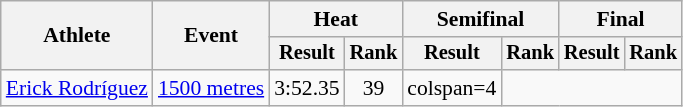<table class=wikitable style=font-size:90%>
<tr>
<th rowspan=2>Athlete</th>
<th rowspan=2>Event</th>
<th colspan=2>Heat</th>
<th colspan=2>Semifinal</th>
<th colspan=2>Final</th>
</tr>
<tr style=font-size:95%>
<th>Result</th>
<th>Rank</th>
<th>Result</th>
<th>Rank</th>
<th>Result</th>
<th>Rank</th>
</tr>
<tr align=center>
<td align=left><a href='#'>Erick Rodríguez</a></td>
<td align=left><a href='#'>1500 metres</a></td>
<td>3:52.35 <strong></strong></td>
<td>39</td>
<td>colspan=4 </td>
</tr>
</table>
